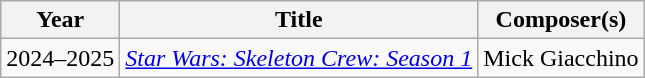<table class="wikitable">
<tr>
<th>Year</th>
<th>Title</th>
<th>Composer(s)</th>
</tr>
<tr>
<td>2024–2025</td>
<td><a href='#'><em>Star Wars:</em> <em>Skeleton Crew: Season 1</em></a></td>
<td>Mick Giacchino</td>
</tr>
</table>
